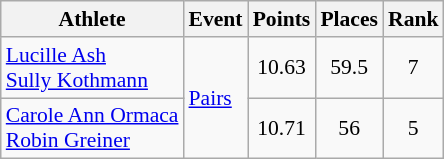<table class=wikitable style=font-size:90%;text-align:center>
<tr>
<th>Athlete</th>
<th>Event</th>
<th>Points</th>
<th>Places</th>
<th>Rank</th>
</tr>
<tr>
<td align=left><a href='#'>Lucille Ash</a><br><a href='#'>Sully Kothmann</a></td>
<td align=left rowspan=2><a href='#'>Pairs</a></td>
<td>10.63</td>
<td>59.5</td>
<td>7</td>
</tr>
<tr>
<td align=left><a href='#'>Carole Ann Ormaca</a><br><a href='#'>Robin Greiner</a></td>
<td>10.71</td>
<td>56</td>
<td>5</td>
</tr>
</table>
